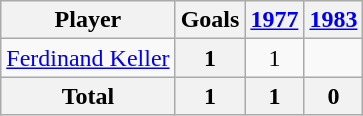<table class="wikitable sortable" style="text-align:center;">
<tr>
<th>Player</th>
<th>Goals</th>
<th><a href='#'>1977</a></th>
<th><a href='#'>1983</a></th>
</tr>
<tr>
<td align="left"> <a href='#'>Ferdinand Keller</a></td>
<th>1</th>
<td>1</td>
<td></td>
</tr>
<tr class="sortbottom">
<th>Total</th>
<th>1</th>
<th>1</th>
<th>0</th>
</tr>
</table>
